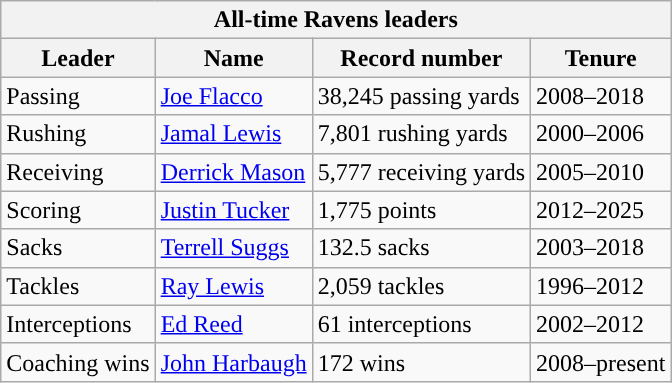<table class="wikitable" style="margin:left">
<tr>
<th colspan="4">All-time Ravens leaders</th>
</tr>
<tr>
<th>Leader</th>
<th>Name</th>
<th>Record number</th>
<th>Tenure</th>
</tr>
<tr>
<td>Passing</td>
<td><a href='#'>Joe Flacco</a></td>
<td>38,245 passing yards</td>
<td>2008–2018</td>
</tr>
<tr>
<td>Rushing</td>
<td><a href='#'>Jamal Lewis</a></td>
<td>7,801 rushing yards</td>
<td>2000–2006</td>
</tr>
<tr>
<td>Receiving</td>
<td><a href='#'>Derrick Mason</a></td>
<td>5,777 receiving yards</td>
<td>2005–2010</td>
</tr>
<tr>
<td>Scoring</td>
<td><a href='#'>Justin Tucker</a></td>
<td>1,775 points</td>
<td>2012–2025</td>
</tr>
<tr>
<td>Sacks</td>
<td><a href='#'>Terrell Suggs</a></td>
<td>132.5 sacks</td>
<td>2003–2018</td>
</tr>
<tr>
<td>Tackles</td>
<td><a href='#'>Ray Lewis</a></td>
<td>2,059 tackles</td>
<td>1996–2012</td>
</tr>
<tr>
<td>Interceptions</td>
<td><a href='#'>Ed Reed</a></td>
<td>61 interceptions</td>
<td>2002–2012</td>
</tr>
<tr>
<td>Coaching wins</td>
<td><a href='#'>John Harbaugh</a></td>
<td>172 wins</td>
<td>2008–present</td>
</tr>
</table>
